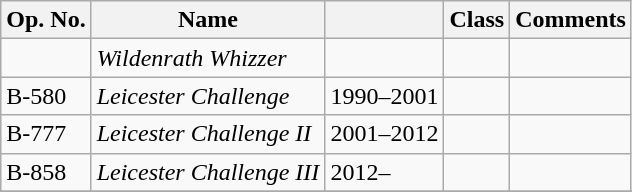<table class="wikitable">
<tr>
<th>Op. No.</th>
<th>Name</th>
<th></th>
<th>Class</th>
<th>Comments</th>
</tr>
<tr>
<td></td>
<td><em>Wildenrath Whizzer</em></td>
<td></td>
<td></td>
<td></td>
</tr>
<tr>
<td>B-580</td>
<td><em>Leicester Challenge</em></td>
<td>1990–2001</td>
<td></td>
<td></td>
</tr>
<tr>
<td>B-777</td>
<td><em>Leicester Challenge II</em></td>
<td>2001–2012</td>
<td></td>
<td></td>
</tr>
<tr>
<td>B-858</td>
<td><em>Leicester Challenge III</em></td>
<td>2012–</td>
<td></td>
<td></td>
</tr>
<tr>
</tr>
</table>
